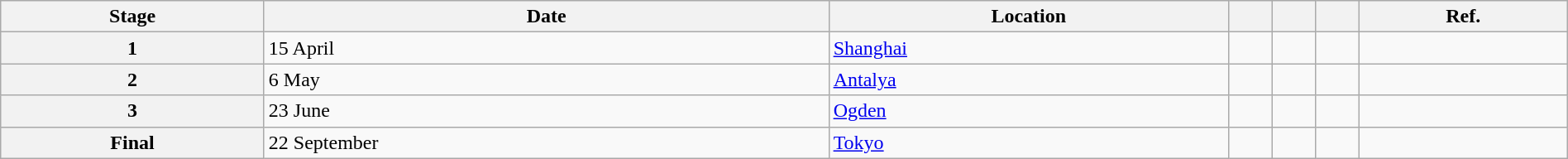<table class="wikitable" style="width:100%">
<tr>
<th>Stage</th>
<th>Date</th>
<th>Location</th>
<th></th>
<th></th>
<th></th>
<th>Ref.</th>
</tr>
<tr>
<th>1</th>
<td>15 April</td>
<td> <a href='#'>Shanghai</a></td>
<td></td>
<td></td>
<td></td>
<td></td>
</tr>
<tr>
<th>2</th>
<td>6 May</td>
<td> <a href='#'>Antalya</a></td>
<td></td>
<td></td>
<td></td>
<td></td>
</tr>
<tr>
<th>3</th>
<td>23 June</td>
<td> <a href='#'>Ogden</a></td>
<td></td>
<td></td>
<td></td>
<td> </td>
</tr>
<tr>
<th>Final</th>
<td>22 September</td>
<td> <a href='#'>Tokyo</a></td>
<td></td>
<td></td>
<td></td>
<td> </td>
</tr>
</table>
